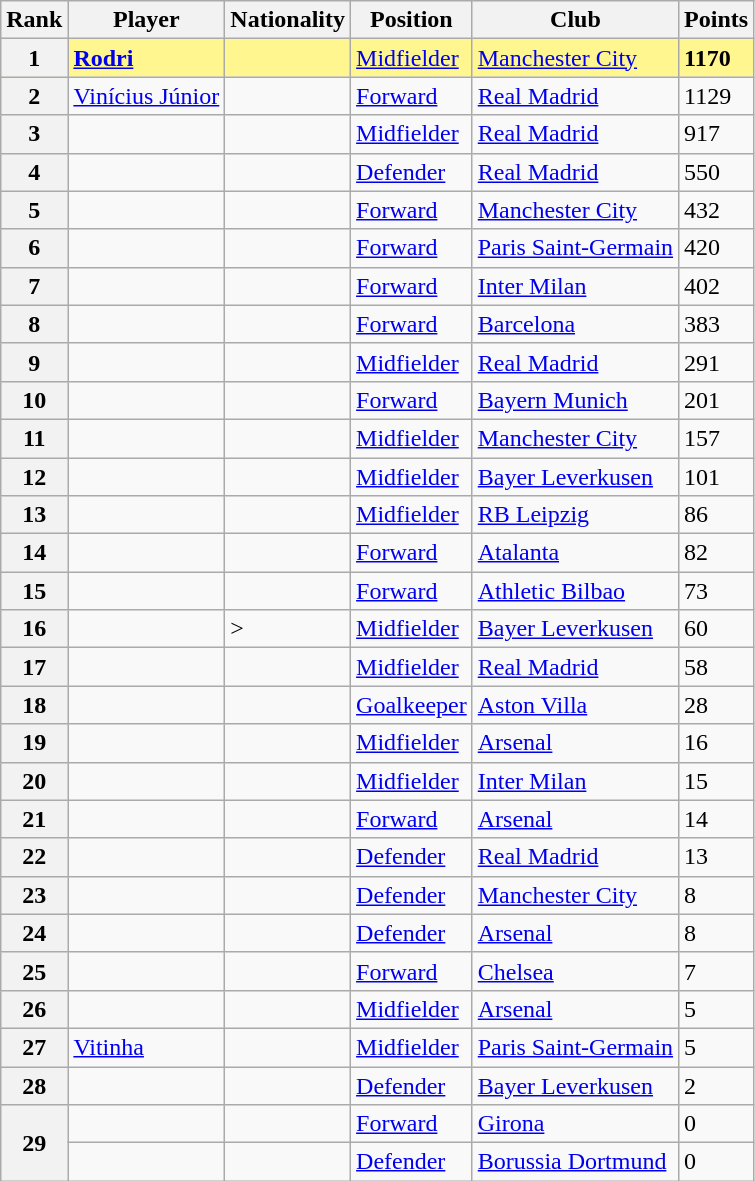<table class="wikitable sortable">
<tr>
<th scope="col">Rank</th>
<th scope="col">Player</th>
<th scope="col">Nationality</th>
<th scope="col">Position</th>
<th scope="col">Club</th>
<th scope="col">Points</th>
</tr>
<tr style="background-color:#FFF68F">
<th scope=“row”>1</th>
<td><strong><a href='#'>Rodri</a></strong></td>
<td></td>
<td><a href='#'>Midfielder</a></td>
<td> <a href='#'>Manchester City</a></td>
<td><strong>1170</strong></td>
</tr>
<tr>
<th>2</th>
<td><a href='#'>Vinícius Júnior</a></td>
<td></td>
<td><a href='#'>Forward</a></td>
<td> <a href='#'>Real Madrid</a></td>
<td>1129</td>
</tr>
<tr>
<th>3</th>
<td></td>
<td></td>
<td><a href='#'>Midfielder</a></td>
<td> <a href='#'>Real Madrid</a></td>
<td>917</td>
</tr>
<tr>
<th scope=“row”>4</th>
<td></td>
<td></td>
<td><a href='#'>Defender</a></td>
<td> <a href='#'>Real Madrid</a></td>
<td>550</td>
</tr>
<tr>
<th scope=“row”>5</th>
<td></td>
<td></td>
<td><a href='#'>Forward</a></td>
<td> <a href='#'>Manchester City</a></td>
<td>432</td>
</tr>
<tr>
<th scope=“row”>6</th>
<td></td>
<td></td>
<td><a href='#'>Forward</a></td>
<td> <a href='#'>Paris Saint-Germain</a></td>
<td>420</td>
</tr>
<tr>
<th scope=“row”>7</th>
<td></td>
<td></td>
<td><a href='#'>Forward</a></td>
<td> <a href='#'>Inter Milan</a></td>
<td>402</td>
</tr>
<tr>
<th scope=“row”>8</th>
<td></td>
<td></td>
<td><a href='#'>Forward</a></td>
<td> <a href='#'>Barcelona</a></td>
<td>383</td>
</tr>
<tr>
<th scope=“row”>9</th>
<td></td>
<td></td>
<td><a href='#'>Midfielder</a></td>
<td> <a href='#'>Real Madrid</a></td>
<td>291</td>
</tr>
<tr>
<th scope=“row”>10</th>
<td></td>
<td></td>
<td><a href='#'>Forward</a></td>
<td> <a href='#'>Bayern Munich</a></td>
<td>201</td>
</tr>
<tr>
<th scope=“row”>11</th>
<td></td>
<td></td>
<td><a href='#'>Midfielder</a></td>
<td> <a href='#'>Manchester City</a></td>
<td>157</td>
</tr>
<tr>
<th scope=“row”>12</th>
<td></td>
<td></td>
<td><a href='#'>Midfielder</a></td>
<td> <a href='#'>Bayer Leverkusen</a></td>
<td>101</td>
</tr>
<tr>
<th scope=“row”>13</th>
<td></td>
<td></td>
<td><a href='#'>Midfielder</a></td>
<td> <a href='#'>RB Leipzig</a></td>
<td>86</td>
</tr>
<tr>
<th scope=“row”>14</th>
<td></td>
<td></td>
<td><a href='#'>Forward</a></td>
<td> <a href='#'>Atalanta</a></td>
<td>82</td>
</tr>
<tr>
<th scope=“row”>15</th>
<td></td>
<td></td>
<td><a href='#'>Forward</a></td>
<td> <a href='#'>Athletic Bilbao</a></td>
<td>73</td>
</tr>
<tr>
<th scope=“row”>16</th>
<td></td>
<td <style="white-space:nowrap">></td>
<td><a href='#'>Midfielder</a></td>
<td> <a href='#'>Bayer Leverkusen</a></td>
<td>60</td>
</tr>
<tr>
<th scope=“row”>17</th>
<td></td>
<td></td>
<td><a href='#'>Midfielder</a></td>
<td> <a href='#'>Real Madrid</a></td>
<td>58</td>
</tr>
<tr>
<th scope=“row”>18</th>
<td></td>
<td></td>
<td><a href='#'>Goalkeeper</a></td>
<td> <a href='#'>Aston Villa</a></td>
<td>28</td>
</tr>
<tr>
<th scope=“row”>19</th>
<td></td>
<td></td>
<td><a href='#'>Midfielder</a></td>
<td> <a href='#'>Arsenal</a></td>
<td>16</td>
</tr>
<tr>
<th scope=“row”>20</th>
<td></td>
<td></td>
<td><a href='#'>Midfielder</a></td>
<td> <a href='#'>Inter Milan</a></td>
<td>15</td>
</tr>
<tr>
<th scope=“row”>21</th>
<td></td>
<td></td>
<td><a href='#'>Forward</a></td>
<td> <a href='#'>Arsenal</a></td>
<td>14</td>
</tr>
<tr>
<th scope=“row”>22</th>
<td></td>
<td></td>
<td><a href='#'>Defender</a></td>
<td> <a href='#'>Real Madrid</a></td>
<td>13</td>
</tr>
<tr>
<th scope=“row”>23</th>
<td></td>
<td></td>
<td><a href='#'>Defender</a></td>
<td> <a href='#'>Manchester City</a></td>
<td>8</td>
</tr>
<tr>
<th scope=“row”>24</th>
<td></td>
<td></td>
<td><a href='#'>Defender</a></td>
<td> <a href='#'>Arsenal</a></td>
<td>8</td>
</tr>
<tr>
<th scope=“row”>25</th>
<td></td>
<td></td>
<td><a href='#'>Forward</a></td>
<td> <a href='#'>Chelsea</a></td>
<td>7</td>
</tr>
<tr>
<th scope=“row”>26</th>
<td></td>
<td></td>
<td><a href='#'>Midfielder</a></td>
<td> <a href='#'>Arsenal</a></td>
<td>5</td>
</tr>
<tr>
<th scope=“row”>27</th>
<td><a href='#'>Vitinha</a></td>
<td></td>
<td><a href='#'>Midfielder</a></td>
<td> <a href='#'>Paris Saint-Germain</a></td>
<td>5</td>
</tr>
<tr>
<th scope=“row”>28</th>
<td></td>
<td></td>
<td><a href='#'>Defender</a></td>
<td> <a href='#'>Bayer Leverkusen</a></td>
<td>2</td>
</tr>
<tr>
<th scope="row" rowspan="2">29</th>
<td></td>
<td></td>
<td><a href='#'>Forward</a></td>
<td> <a href='#'>Girona</a></td>
<td>0</td>
</tr>
<tr>
<td></td>
<td></td>
<td><a href='#'>Defender</a></td>
<td> <a href='#'>Borussia Dortmund</a></td>
<td>0</td>
</tr>
</table>
